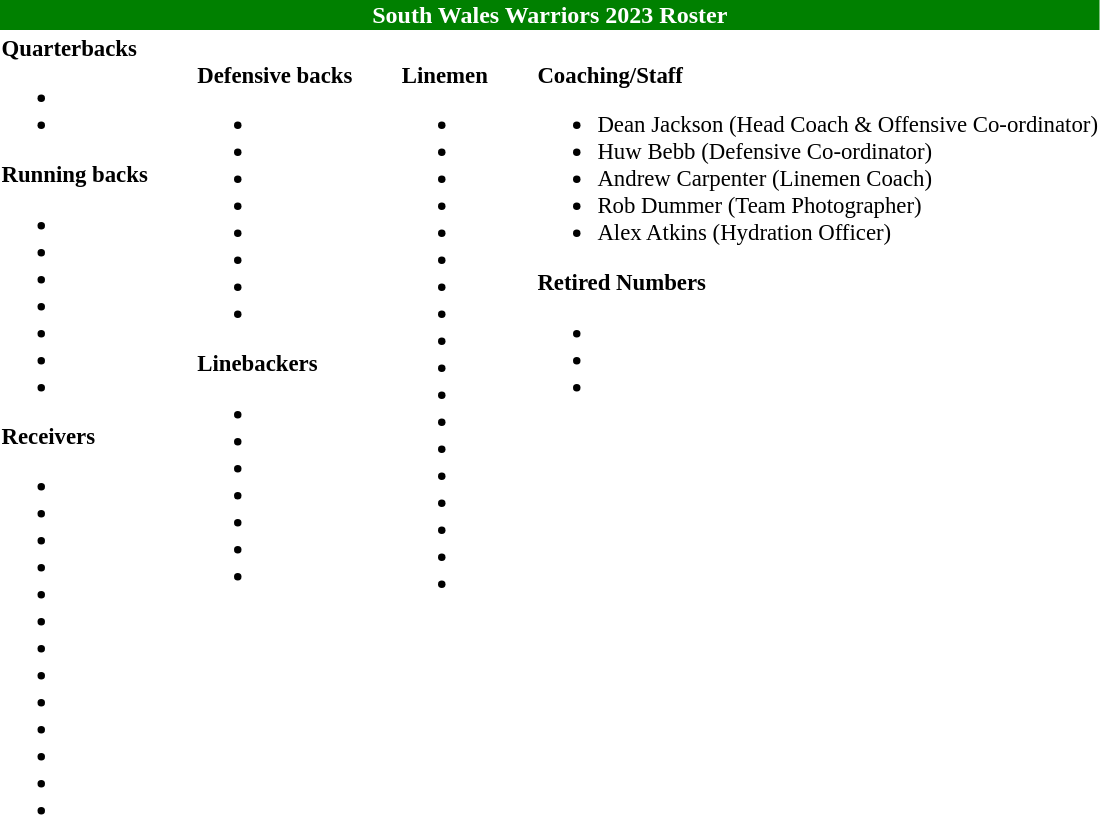<table class="toccolours" style="text-align: left;">
<tr>
<th colspan="7" style="background-color: green; color: white; text-align: center;">South Wales Warriors 2023 Roster</th>
</tr>
<tr>
<td style="font-size: 95%;" valign="top"><strong>Quarterbacks</strong><br><ul><li></li><li></li></ul><strong>Running backs</strong><ul><li></li><li></li><li></li><li></li><li></li><li></li><li></li></ul><strong>Receivers</strong><ul><li></li><li></li><li></li><li></li><li></li><li></li><li></li><li></li><li></li><li></li><li></li><li></li><li></li></ul></td>
<td style="width: 25px;"></td>
<td style="font-size: 95%;" valign="top"><br><strong>Defensive backs</strong><ul><li></li><li></li><li></li><li></li><li></li><li></li><li></li><li></li></ul><strong>Linebackers</strong><ul><li></li><li></li><li></li><li></li><li></li><li></li><li></li></ul></td>
<td style="width: 25px;"></td>
<td style="font-size: 95%;" valign="top"><br><strong>Linemen</strong><ul><li></li><li></li><li></li><li></li><li></li><li></li><li></li><li></li><li></li><li></li><li></li><li></li><li></li><li></li><li></li><li></li><li></li><li></li></ul></td>
<td style="width: 25px;"></td>
<td style="font-size: 95%;" valign="top"><br><strong>Coaching/Staff</strong><ul><li>Dean Jackson (Head Coach & Offensive Co-ordinator)</li><li>Huw Bebb (Defensive Co-ordinator)</li><li>Andrew Carpenter (Linemen Coach)</li><li>Rob Dummer (Team Photographer)</li><li>Alex Atkins (Hydration Officer)</li></ul><strong>Retired Numbers</strong><ul><li></li><li></li><li></li></ul></td>
</tr>
</table>
